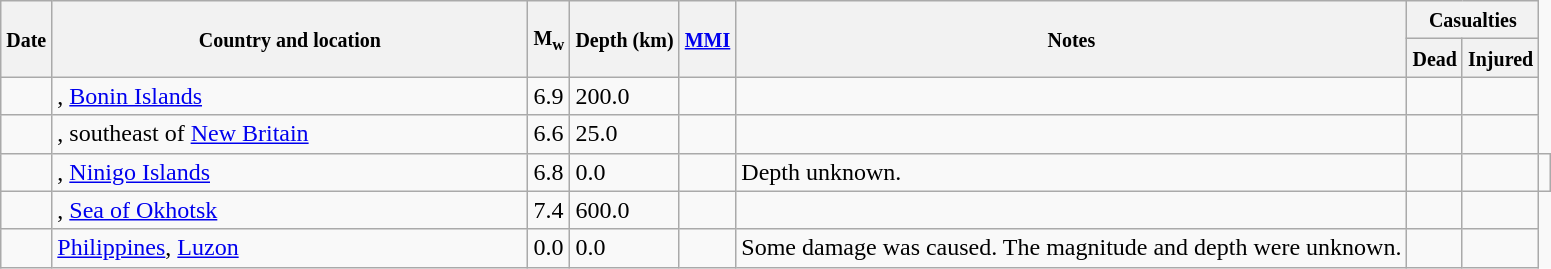<table class="wikitable sortable sort-under" style="border:1px black; margin-left:1em;">
<tr>
<th rowspan="2"><small>Date</small></th>
<th rowspan="2" style="width: 310px"><small>Country and location</small></th>
<th rowspan="2"><small>M<sub>w</sub></small></th>
<th rowspan="2"><small>Depth (km)</small></th>
<th rowspan="2"><small><a href='#'>MMI</a></small></th>
<th rowspan="2" class="unsortable"><small>Notes</small></th>
<th colspan="2"><small>Casualties</small></th>
</tr>
<tr>
<th><small>Dead</small></th>
<th><small>Injured</small></th>
</tr>
<tr>
<td></td>
<td>, <a href='#'>Bonin Islands</a></td>
<td>6.9</td>
<td>200.0</td>
<td></td>
<td></td>
<td></td>
<td></td>
</tr>
<tr>
<td></td>
<td>, southeast of <a href='#'>New Britain</a></td>
<td>6.6</td>
<td>25.0</td>
<td></td>
<td></td>
<td></td>
<td></td>
</tr>
<tr>
<td></td>
<td>, <a href='#'>Ninigo Islands</a></td>
<td>6.8</td>
<td>0.0</td>
<td></td>
<td>Depth unknown.</td>
<td></td>
<td></td>
<td></td>
</tr>
<tr>
<td></td>
<td>, <a href='#'>Sea of Okhotsk</a></td>
<td>7.4</td>
<td>600.0</td>
<td></td>
<td></td>
<td></td>
<td></td>
</tr>
<tr>
<td></td>
<td> <a href='#'>Philippines</a>, <a href='#'>Luzon</a></td>
<td>0.0</td>
<td>0.0</td>
<td></td>
<td>Some damage was caused. The magnitude and depth were unknown.</td>
<td></td>
<td></td>
</tr>
</table>
